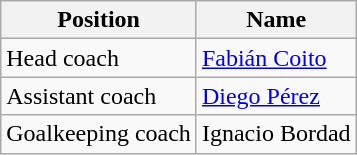<table class="wikitable">
<tr>
<th>Position</th>
<th>Name</th>
</tr>
<tr>
<td>Head coach</td>
<td> <a href='#'>Fabián Coito</a></td>
</tr>
<tr>
<td>Assistant coach</td>
<td> <a href='#'>Diego Pérez</a></td>
</tr>
<tr>
<td>Goalkeeping coach</td>
<td> Ignacio Bordad</td>
</tr>
</table>
